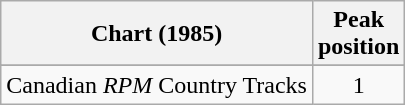<table class="wikitable sortable">
<tr>
<th align="left">Chart (1985)</th>
<th align="center">Peak<br>position</th>
</tr>
<tr>
</tr>
<tr>
<td align="left">Canadian <em>RPM</em> Country Tracks</td>
<td align="center">1</td>
</tr>
</table>
